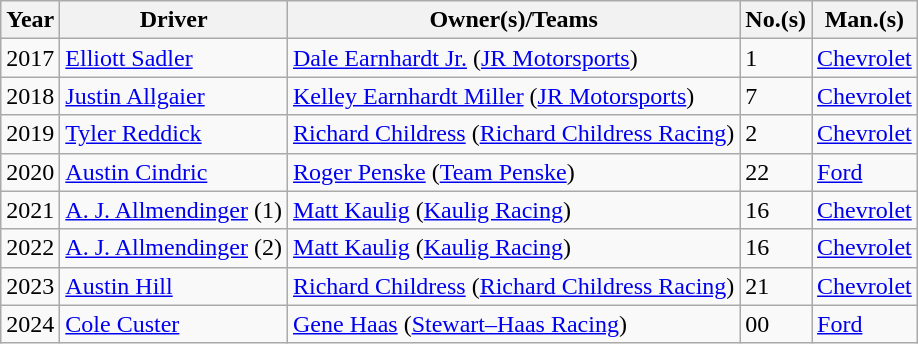<table class="wikitable">
<tr>
<th>Year</th>
<th>Driver</th>
<th>Owner(s)/Teams</th>
<th>No.(s)</th>
<th>Man.(s)</th>
</tr>
<tr>
<td>2017</td>
<td><a href='#'>Elliott Sadler</a></td>
<td><a href='#'>Dale Earnhardt Jr.</a> (<a href='#'>JR Motorsports</a>)</td>
<td>1</td>
<td><a href='#'>Chevrolet</a></td>
</tr>
<tr>
<td>2018</td>
<td><a href='#'>Justin Allgaier</a></td>
<td><a href='#'>Kelley Earnhardt Miller</a> (<a href='#'>JR Motorsports</a>)</td>
<td>7</td>
<td><a href='#'>Chevrolet</a></td>
</tr>
<tr>
<td>2019</td>
<td><a href='#'>Tyler Reddick</a></td>
<td><a href='#'>Richard Childress</a> (<a href='#'>Richard Childress Racing</a>)</td>
<td>2</td>
<td><a href='#'>Chevrolet</a></td>
</tr>
<tr>
<td>2020</td>
<td><a href='#'>Austin Cindric</a></td>
<td><a href='#'>Roger Penske</a> (<a href='#'>Team Penske</a>)</td>
<td>22</td>
<td><a href='#'>Ford</a></td>
</tr>
<tr>
<td>2021</td>
<td><a href='#'>A. J. Allmendinger</a> (1)</td>
<td><a href='#'>Matt Kaulig</a> (<a href='#'>Kaulig Racing</a>)</td>
<td>16</td>
<td><a href='#'>Chevrolet</a></td>
</tr>
<tr>
<td>2022</td>
<td><a href='#'>A. J. Allmendinger</a> (2)</td>
<td><a href='#'>Matt Kaulig</a> (<a href='#'>Kaulig Racing</a>)</td>
<td>16</td>
<td><a href='#'>Chevrolet</a></td>
</tr>
<tr>
<td>2023</td>
<td><a href='#'>Austin Hill</a></td>
<td><a href='#'>Richard Childress</a> (<a href='#'>Richard Childress Racing</a>)</td>
<td>21</td>
<td><a href='#'>Chevrolet</a></td>
</tr>
<tr>
<td>2024</td>
<td><a href='#'>Cole Custer</a></td>
<td><a href='#'>Gene Haas</a> (<a href='#'>Stewart–Haas Racing</a>)</td>
<td>00</td>
<td><a href='#'>Ford</a></td>
</tr>
</table>
